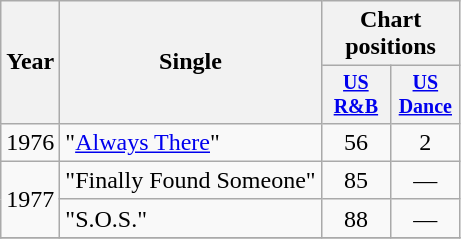<table class="wikitable" style="text-align:center;">
<tr>
<th rowspan="2">Year</th>
<th rowspan="2">Single</th>
<th colspan="2">Chart positions</th>
</tr>
<tr style="font-size:smaller;">
<th width="40"><a href='#'>US<br>R&B</a></th>
<th width="40"><a href='#'>US<br>Dance</a></th>
</tr>
<tr>
<td>1976</td>
<td align="left">"<a href='#'>Always There</a>"</td>
<td>56</td>
<td>2</td>
</tr>
<tr>
<td rowspan="2">1977</td>
<td align="left">"Finally Found Someone"</td>
<td>85</td>
<td>—</td>
</tr>
<tr>
<td align="left">"S.O.S."</td>
<td>88</td>
<td>—</td>
</tr>
<tr>
</tr>
</table>
